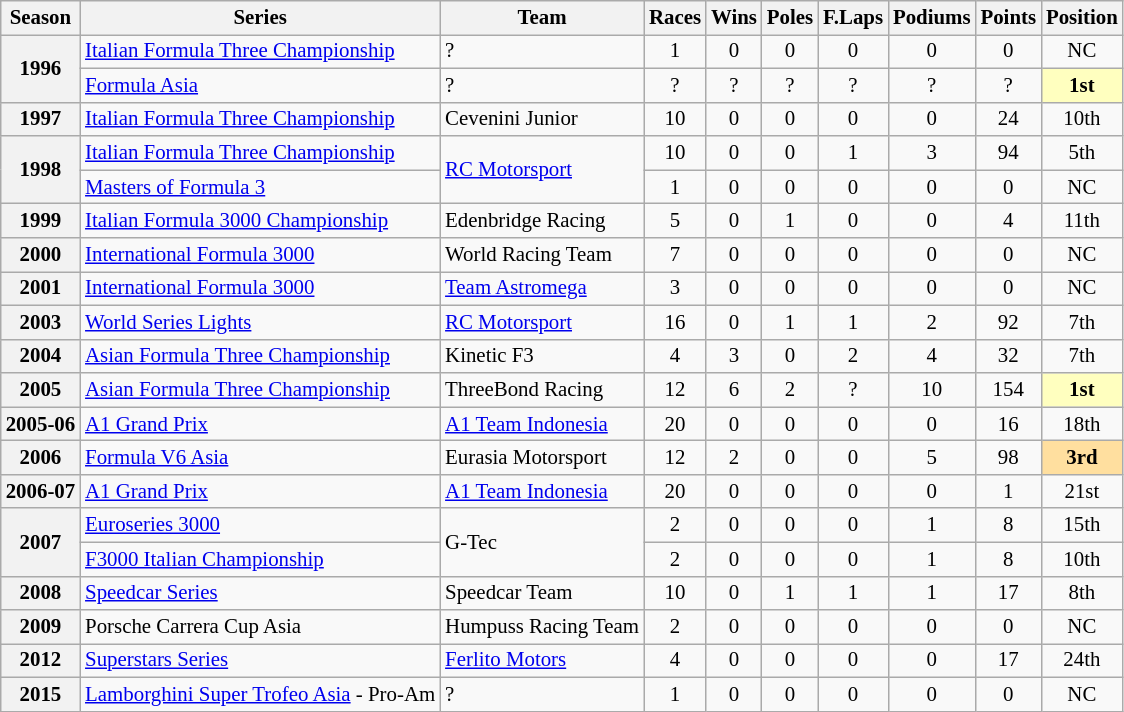<table class="wikitable" style="font-size: 87%; text-align:center">
<tr>
<th>Season</th>
<th>Series</th>
<th>Team</th>
<th>Races</th>
<th>Wins</th>
<th>Poles</th>
<th>F.Laps</th>
<th>Podiums</th>
<th>Points</th>
<th>Position</th>
</tr>
<tr>
<th rowspan=2>1996</th>
<td align=left><a href='#'>Italian Formula Three Championship</a></td>
<td align=left>?</td>
<td>1</td>
<td>0</td>
<td>0</td>
<td>0</td>
<td>0</td>
<td>0</td>
<td>NC</td>
</tr>
<tr>
<td align=left><a href='#'>Formula Asia</a></td>
<td align=left>?</td>
<td>?</td>
<td>?</td>
<td>?</td>
<td>?</td>
<td>?</td>
<td>?</td>
<td style="background:#FFFFBF;"><strong>1st</strong></td>
</tr>
<tr>
<th>1997</th>
<td align=left><a href='#'>Italian Formula Three Championship</a></td>
<td align=left>Cevenini Junior</td>
<td>10</td>
<td>0</td>
<td>0</td>
<td>0</td>
<td>0</td>
<td>24</td>
<td>10th</td>
</tr>
<tr>
<th rowspan=2>1998</th>
<td align=left><a href='#'>Italian Formula Three Championship</a></td>
<td rowspan=2 align=left><a href='#'>RC Motorsport</a></td>
<td>10</td>
<td>0</td>
<td>0</td>
<td>1</td>
<td>3</td>
<td>94</td>
<td>5th</td>
</tr>
<tr>
<td align=left><a href='#'>Masters of Formula 3</a></td>
<td>1</td>
<td>0</td>
<td>0</td>
<td>0</td>
<td>0</td>
<td>0</td>
<td>NC</td>
</tr>
<tr>
<th>1999</th>
<td align=left><a href='#'>Italian Formula 3000 Championship</a></td>
<td align=left>Edenbridge Racing</td>
<td>5</td>
<td>0</td>
<td>1</td>
<td>0</td>
<td>0</td>
<td>4</td>
<td>11th</td>
</tr>
<tr>
<th>2000</th>
<td align=left><a href='#'>International Formula 3000</a></td>
<td align=left>World Racing Team</td>
<td>7</td>
<td>0</td>
<td>0</td>
<td>0</td>
<td>0</td>
<td>0</td>
<td>NC</td>
</tr>
<tr>
<th>2001</th>
<td align=left><a href='#'>International Formula 3000</a></td>
<td align=left><a href='#'>Team Astromega</a></td>
<td>3</td>
<td>0</td>
<td>0</td>
<td>0</td>
<td>0</td>
<td>0</td>
<td>NC</td>
</tr>
<tr>
<th>2003</th>
<td align=left><a href='#'>World Series Lights</a></td>
<td align=left><a href='#'>RC Motorsport</a></td>
<td>16</td>
<td>0</td>
<td>1</td>
<td>1</td>
<td>2</td>
<td>92</td>
<td>7th</td>
</tr>
<tr>
<th>2004</th>
<td align=left><a href='#'>Asian Formula Three Championship</a></td>
<td align=left>Kinetic F3</td>
<td>4</td>
<td>3</td>
<td>0</td>
<td>2</td>
<td>4</td>
<td>32</td>
<td>7th</td>
</tr>
<tr>
<th>2005</th>
<td align=left><a href='#'>Asian Formula Three Championship</a></td>
<td align=left>ThreeBond Racing</td>
<td>12</td>
<td>6</td>
<td>2</td>
<td>?</td>
<td>10</td>
<td>154</td>
<td style="background:#FFFFBF;"><strong>1st</strong></td>
</tr>
<tr>
<th>2005-06</th>
<td align=left><a href='#'>A1 Grand Prix</a></td>
<td align=left><a href='#'>A1 Team Indonesia</a></td>
<td>20</td>
<td>0</td>
<td>0</td>
<td>0</td>
<td>0</td>
<td>16</td>
<td>18th</td>
</tr>
<tr>
<th>2006</th>
<td align=left><a href='#'>Formula V6 Asia</a></td>
<td align=left>Eurasia Motorsport</td>
<td>12</td>
<td>2</td>
<td>0</td>
<td>0</td>
<td>5</td>
<td>98</td>
<td style="background:#FFDF9F;"><strong>3rd</strong></td>
</tr>
<tr>
<th>2006-07</th>
<td align=left><a href='#'>A1 Grand Prix</a></td>
<td align=left><a href='#'>A1 Team Indonesia</a></td>
<td>20</td>
<td>0</td>
<td>0</td>
<td>0</td>
<td>0</td>
<td>1</td>
<td>21st</td>
</tr>
<tr>
<th rowspan=2>2007</th>
<td align=left><a href='#'>Euroseries 3000</a></td>
<td rowspan=2 align=left>G-Tec</td>
<td>2</td>
<td>0</td>
<td>0</td>
<td>0</td>
<td>1</td>
<td>8</td>
<td>15th</td>
</tr>
<tr>
<td align=left><a href='#'>F3000 Italian Championship</a></td>
<td>2</td>
<td>0</td>
<td>0</td>
<td>0</td>
<td>1</td>
<td>8</td>
<td>10th</td>
</tr>
<tr>
<th>2008</th>
<td align=left><a href='#'>Speedcar Series</a></td>
<td align=left>Speedcar Team</td>
<td>10</td>
<td>0</td>
<td>1</td>
<td>1</td>
<td>1</td>
<td>17</td>
<td>8th</td>
</tr>
<tr>
<th>2009</th>
<td align=left>Porsche Carrera Cup Asia</td>
<td align=left>Humpuss Racing Team</td>
<td>2</td>
<td>0</td>
<td>0</td>
<td>0</td>
<td>0</td>
<td>0</td>
<td>NC</td>
</tr>
<tr>
<th>2012</th>
<td align=left><a href='#'>Superstars Series</a></td>
<td align=left><a href='#'>Ferlito Motors</a></td>
<td>4</td>
<td>0</td>
<td>0</td>
<td>0</td>
<td>0</td>
<td>17</td>
<td>24th</td>
</tr>
<tr>
<th>2015</th>
<td align=left><a href='#'>Lamborghini Super Trofeo Asia</a> - Pro-Am</td>
<td align=left>?</td>
<td>1</td>
<td>0</td>
<td>0</td>
<td>0</td>
<td>0</td>
<td>0</td>
<td>NC</td>
</tr>
</table>
